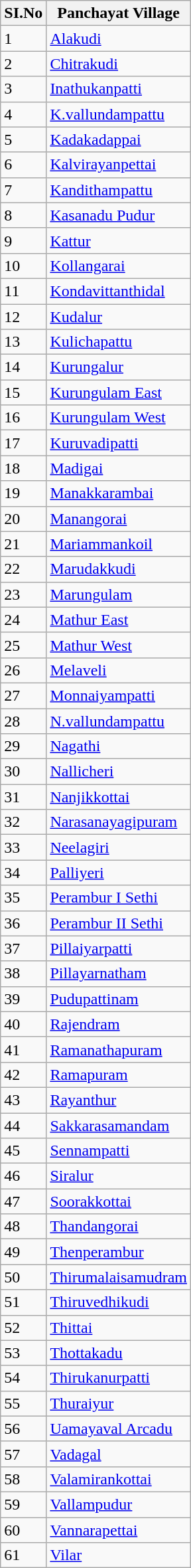<table class="wikitable sortable">
<tr>
<th>SI.No</th>
<th>Panchayat Village</th>
</tr>
<tr>
<td>1</td>
<td><a href='#'>Alakudi</a></td>
</tr>
<tr>
<td>2</td>
<td><a href='#'>Chitrakudi</a></td>
</tr>
<tr>
<td>3</td>
<td><a href='#'>Inathukanpatti</a></td>
</tr>
<tr>
<td>4</td>
<td><a href='#'>K.vallundampattu</a></td>
</tr>
<tr>
<td>5</td>
<td><a href='#'>Kadakadappai</a></td>
</tr>
<tr>
<td>6</td>
<td><a href='#'>Kalvirayanpettai</a></td>
</tr>
<tr>
<td>7</td>
<td><a href='#'>Kandithampattu</a></td>
</tr>
<tr>
<td>8</td>
<td><a href='#'>Kasanadu Pudur</a></td>
</tr>
<tr>
<td>9</td>
<td><a href='#'>Kattur</a></td>
</tr>
<tr>
<td>10</td>
<td><a href='#'>Kollangarai</a></td>
</tr>
<tr>
<td>11</td>
<td><a href='#'>Kondavittanthidal</a></td>
</tr>
<tr>
<td>12</td>
<td><a href='#'>Kudalur</a></td>
</tr>
<tr>
<td>13</td>
<td><a href='#'>Kulichapattu</a></td>
</tr>
<tr>
<td>14</td>
<td><a href='#'>Kurungalur</a></td>
</tr>
<tr>
<td>15</td>
<td><a href='#'>Kurungulam East</a></td>
</tr>
<tr>
<td>16</td>
<td><a href='#'>Kurungulam West</a></td>
</tr>
<tr>
<td>17</td>
<td><a href='#'>Kuruvadipatti</a></td>
</tr>
<tr>
<td>18</td>
<td><a href='#'>Madigai</a></td>
</tr>
<tr>
<td>19</td>
<td><a href='#'>Manakkarambai</a></td>
</tr>
<tr>
<td>20</td>
<td><a href='#'>Manangorai</a></td>
</tr>
<tr>
<td>21</td>
<td><a href='#'>Mariammankoil</a></td>
</tr>
<tr>
<td>22</td>
<td><a href='#'>Marudakkudi</a></td>
</tr>
<tr>
<td>23</td>
<td><a href='#'>Marungulam</a></td>
</tr>
<tr>
<td>24</td>
<td><a href='#'>Mathur East</a></td>
</tr>
<tr>
<td>25</td>
<td><a href='#'>Mathur West</a></td>
</tr>
<tr>
<td>26</td>
<td><a href='#'>Melaveli</a></td>
</tr>
<tr>
<td>27</td>
<td><a href='#'>Monnaiyampatti</a></td>
</tr>
<tr>
<td>28</td>
<td><a href='#'>N.vallundampattu</a></td>
</tr>
<tr>
<td>29</td>
<td><a href='#'>Nagathi</a></td>
</tr>
<tr>
<td>30</td>
<td><a href='#'>Nallicheri</a></td>
</tr>
<tr>
<td>31</td>
<td><a href='#'>Nanjikkottai</a></td>
</tr>
<tr>
<td>32</td>
<td><a href='#'>Narasanayagipuram</a></td>
</tr>
<tr>
<td>33</td>
<td><a href='#'>Neelagiri</a></td>
</tr>
<tr>
<td>34</td>
<td><a href='#'>Palliyeri</a></td>
</tr>
<tr>
<td>35</td>
<td><a href='#'>Perambur I Sethi</a></td>
</tr>
<tr>
<td>36</td>
<td><a href='#'>Perambur II Sethi</a></td>
</tr>
<tr>
<td>37</td>
<td><a href='#'>Pillaiyarpatti</a></td>
</tr>
<tr>
<td>38</td>
<td><a href='#'>Pillayarnatham</a></td>
</tr>
<tr>
<td>39</td>
<td><a href='#'>Pudupattinam</a></td>
</tr>
<tr>
<td>40</td>
<td><a href='#'>Rajendram</a></td>
</tr>
<tr>
<td>41</td>
<td><a href='#'>Ramanathapuram</a></td>
</tr>
<tr>
<td>42</td>
<td><a href='#'>Ramapuram</a></td>
</tr>
<tr>
<td>43</td>
<td><a href='#'>Rayanthur</a></td>
</tr>
<tr>
<td>44</td>
<td><a href='#'>Sakkarasamandam</a></td>
</tr>
<tr>
<td>45</td>
<td><a href='#'>Sennampatti</a></td>
</tr>
<tr>
<td>46</td>
<td><a href='#'>Siralur</a></td>
</tr>
<tr>
<td>47</td>
<td><a href='#'>Soorakkottai</a></td>
</tr>
<tr>
<td>48</td>
<td><a href='#'>Thandangorai</a></td>
</tr>
<tr>
<td>49</td>
<td><a href='#'>Thenperambur</a></td>
</tr>
<tr>
<td>50</td>
<td><a href='#'>Thirumalaisamudram</a></td>
</tr>
<tr>
<td>51</td>
<td><a href='#'>Thiruvedhikudi</a></td>
</tr>
<tr>
<td>52</td>
<td><a href='#'>Thittai</a></td>
</tr>
<tr>
<td>53</td>
<td><a href='#'>Thottakadu</a></td>
</tr>
<tr>
<td>54</td>
<td><a href='#'>Thirukanurpatti</a></td>
</tr>
<tr>
<td>55</td>
<td><a href='#'>Thuraiyur</a></td>
</tr>
<tr>
<td>56</td>
<td><a href='#'>Uamayaval Arcadu</a></td>
</tr>
<tr>
<td>57</td>
<td><a href='#'>Vadagal</a></td>
</tr>
<tr>
<td>58</td>
<td><a href='#'>Valamirankottai</a></td>
</tr>
<tr>
<td>59</td>
<td><a href='#'>Vallampudur</a></td>
</tr>
<tr>
<td>60</td>
<td><a href='#'>Vannarapettai</a></td>
</tr>
<tr>
<td>61</td>
<td><a href='#'>Vilar</a></td>
</tr>
</table>
